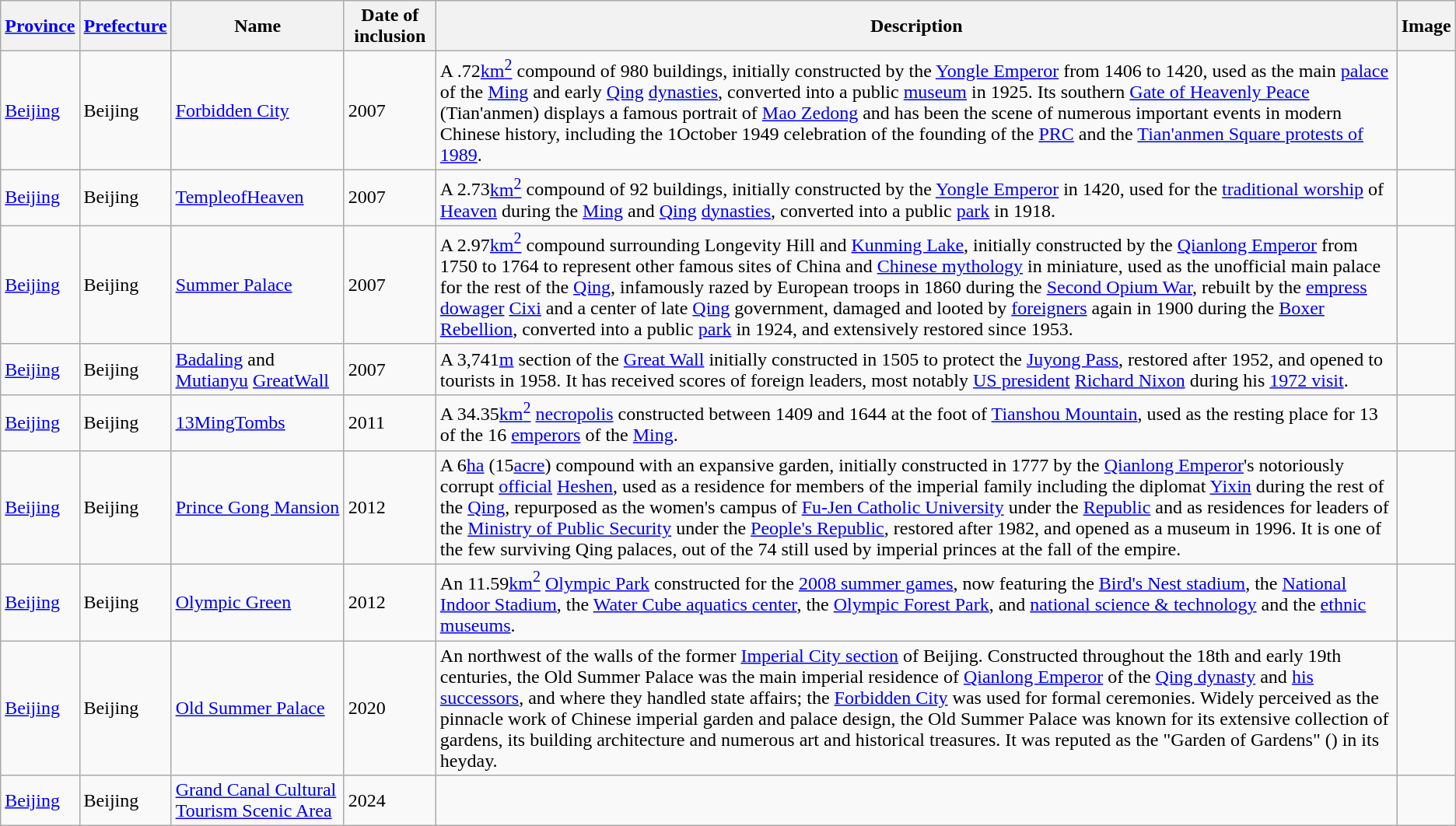<table class="wikitable sortable" style="text-align:left;">
<tr>
<th scope="col"><a href='#'>Province</a></th>
<th scope="col"><a href='#'>Prefecture</a></th>
<th scope="col">Name</th>
<th scope="col">Date of inclusion</th>
<th scope="col">Description</th>
<th scope="col">Image</th>
</tr>
<tr>
<td><a href='#'>Beijing</a></td>
<td>Beijing</td>
<td><a href='#'>Forbidden City</a><br></td>
<td>2007</td>
<td>A .72<a href='#'>km<sup>2</sup></a> compound of 980 buildings, initially constructed by the <a href='#'>Yongle Emperor</a> from 1406 to 1420, used as the main <a href='#'>palace</a> of the <a href='#'>Ming</a> and early <a href='#'>Qing</a> <a href='#'>dynasties</a>, converted into a public <a href='#'>museum</a> in 1925. Its southern <a href='#'>Gate of Heavenly Peace</a> (Tian'anmen) displays a famous portrait of <a href='#'>Mao Zedong</a> and has been the scene of numerous important events in modern Chinese history, including the 1October 1949 celebration of the founding of the <a href='#'>PRC</a> and the <a href='#'>Tian'anmen Square protests of 1989</a>.</td>
<td></td>
</tr>
<tr>
<td><a href='#'>Beijing</a></td>
<td>Beijing</td>
<td><a href='#'>TempleofHeaven</a></td>
<td>2007</td>
<td>A 2.73<a href='#'>km<sup>2</sup></a> compound of 92 buildings, initially constructed by the <a href='#'>Yongle Emperor</a> in 1420, used for the <a href='#'>traditional worship</a> of <a href='#'>Heaven</a> during the <a href='#'>Ming</a> and <a href='#'>Qing</a> <a href='#'>dynasties</a>, converted into a public <a href='#'>park</a> in 1918.</td>
<td></td>
</tr>
<tr>
<td><a href='#'>Beijing</a></td>
<td>Beijing</td>
<td><a href='#'>Summer Palace</a></td>
<td>2007</td>
<td>A 2.97<a href='#'>km<sup>2</sup></a> compound surrounding Longevity Hill and <a href='#'>Kunming Lake</a>, initially constructed by the <a href='#'>Qianlong Emperor</a> from 1750 to 1764 to represent other famous sites of China and <a href='#'>Chinese mythology</a> in miniature, used as the unofficial main palace for the rest of the <a href='#'>Qing</a>, infamously razed by European troops in 1860 during the <a href='#'>Second Opium War</a>, rebuilt by the <a href='#'>empress dowager</a> <a href='#'>Cixi</a> and a center of late <a href='#'>Qing</a> government, damaged and looted by <a href='#'>foreigners</a> again in 1900 during the <a href='#'>Boxer Rebellion</a>, converted into a public <a href='#'>park</a> in 1924, and extensively restored since 1953.</td>
<td></td>
</tr>
<tr>
<td><a href='#'>Beijing</a></td>
<td>Beijing</td>
<td><a href='#'>Badaling</a> and <a href='#'>Mutianyu</a> <a href='#'>GreatWall</a></td>
<td>2007</td>
<td>A 3,741<a href='#'>m</a> section of the <a href='#'>Great Wall</a> initially constructed in 1505 to protect the <a href='#'>Juyong Pass</a>, restored after 1952, and opened to tourists in 1958. It has received scores of foreign leaders, most notably <a href='#'>US president</a> <a href='#'>Richard Nixon</a> during his <a href='#'>1972 visit</a>.</td>
<td></td>
</tr>
<tr>
<td><a href='#'>Beijing</a></td>
<td>Beijing</td>
<td><a href='#'>13MingTombs</a></td>
<td>2011</td>
<td>A 34.35<a href='#'>km<sup>2</sup></a> <a href='#'>necropolis</a> constructed between 1409 and 1644 at the foot of <a href='#'>Tianshou Mountain</a>, used as the resting place for 13 of the 16 <a href='#'>emperors</a> of the <a href='#'>Ming</a>.</td>
<td></td>
</tr>
<tr>
<td><a href='#'>Beijing</a></td>
<td>Beijing</td>
<td><a href='#'>Prince Gong Mansion</a><br></td>
<td>2012</td>
<td>A 6<a href='#'>ha</a> (15<a href='#'>acre</a>) compound with an expansive garden, initially constructed in 1777 by the <a href='#'>Qianlong Emperor</a>'s notoriously corrupt <a href='#'>official</a> <a href='#'>Heshen</a>, used as a residence for members of the imperial family including the diplomat <a href='#'>Yixin</a> during the rest of the <a href='#'>Qing</a>, repurposed as the women's campus of <a href='#'>Fu-Jen Catholic University</a> under the <a href='#'>Republic</a> and as residences for leaders of the <a href='#'>Ministry of Public Security</a> under the <a href='#'>People's Republic</a>, restored after 1982, and opened as a museum in 1996. It is one of the few surviving Qing palaces, out of the 74 still used by imperial princes at the fall of the empire.</td>
<td></td>
</tr>
<tr>
<td><a href='#'>Beijing</a></td>
<td>Beijing</td>
<td><a href='#'>Olympic Green</a></td>
<td>2012</td>
<td>An 11.59<a href='#'>km<sup>2</sup></a> <a href='#'>Olympic Park</a> constructed for the <a href='#'>2008 summer games</a>, now featuring the <a href='#'>Bird's Nest stadium</a>, the <a href='#'>National Indoor Stadium</a>, the <a href='#'>Water Cube aquatics center</a>, the <a href='#'>Olympic Forest Park</a>, and <a href='#'>national science & technology</a> and the <a href='#'>ethnic museums</a>.</td>
<td></td>
</tr>
<tr>
<td><a href='#'>Beijing</a></td>
<td>Beijing</td>
<td><a href='#'>Old Summer Palace</a></td>
<td>2020</td>
<td>An  northwest of the walls of the former <a href='#'>Imperial City section</a> of Beijing. Constructed throughout the 18th and early 19th centuries, the Old Summer Palace was the main imperial residence of <a href='#'>Qianlong Emperor</a> of the <a href='#'>Qing dynasty</a> and <a href='#'>his successors</a>, and where they handled state affairs; the <a href='#'>Forbidden City</a> was used for formal ceremonies. Widely perceived as the pinnacle work of Chinese imperial garden and palace design, the Old Summer Palace was known for its extensive collection of gardens, its building architecture and numerous art and historical treasures. It was reputed as the "Garden of Gardens" () in its heyday.</td>
<td></td>
</tr>
<tr>
<td><a href='#'>Beijing</a></td>
<td>Beijing</td>
<td><a href='#'>Grand Canal Cultural Tourism Scenic Area</a></td>
<td>2024</td>
<td></td>
<td></td>
</tr>
</table>
